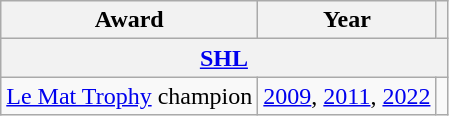<table class="wikitable">
<tr>
<th>Award</th>
<th>Year</th>
<th></th>
</tr>
<tr>
<th colspan="3"><a href='#'>SHL</a></th>
</tr>
<tr>
<td><a href='#'>Le Mat Trophy</a> champion</td>
<td><a href='#'>2009</a>, <a href='#'>2011</a>, <a href='#'>2022</a></td>
<td></td>
</tr>
</table>
